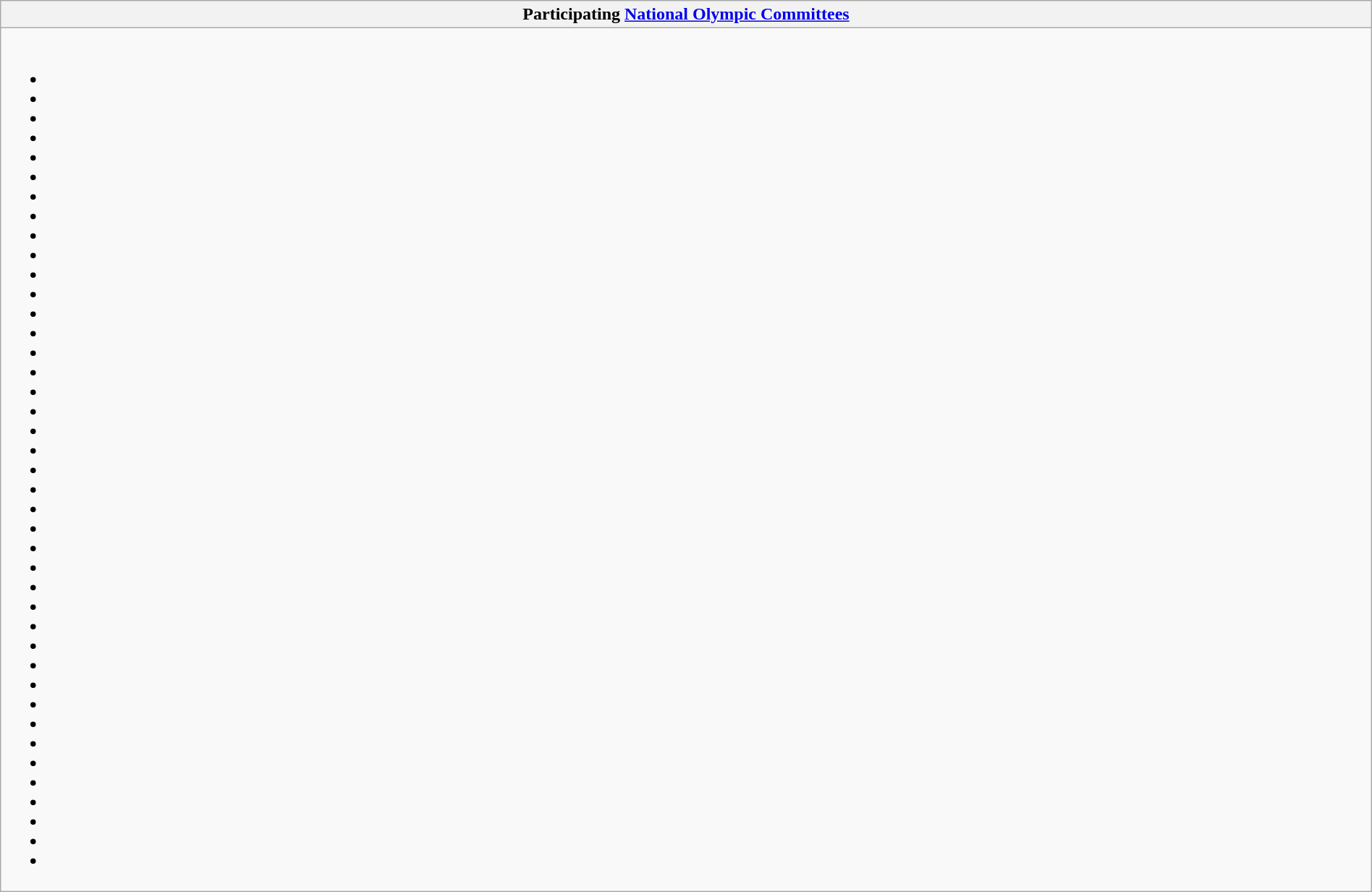<table class="wikitable mw-collapsible" style="width:100%;">
<tr>
<th>Participating <a href='#'>National Olympic Committees</a></th>
</tr>
<tr>
<td><br><ul><li></li><li></li><li></li><li></li><li></li><li></li><li></li><li></li><li></li><li></li><li></li><li></li><li></li><li></li><li></li><li></li><li></li><li></li><li></li><li></li><li></li><li></li><li></li><li></li><li></li><li></li><li></li><li></li><li></li><li></li><li></li><li></li><li></li><li></li><li></li><li></li><li></li><li></li><li></li><li></li><li></li></ul></td>
</tr>
</table>
